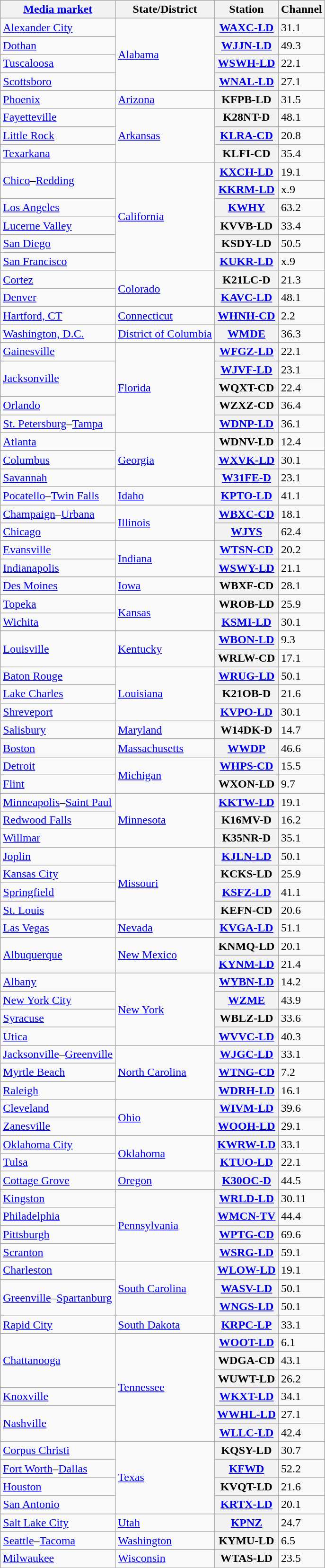<table class="wikitable sortable">
<tr>
<th scope="col"><a href='#'>Media market</a></th>
<th>State/District</th>
<th>Station</th>
<th>Channel</th>
</tr>
<tr>
<td><a href='#'>Alexander City</a></td>
<td rowspan="4"><a href='#'>Alabama</a></td>
<th scope="row"><a href='#'>WAXC-LD</a></th>
<td>31.1</td>
</tr>
<tr>
<td><a href='#'>Dothan</a></td>
<th scope="row"><a href='#'>WJJN-LD</a></th>
<td>49.3</td>
</tr>
<tr>
<td><a href='#'>Tuscaloosa</a></td>
<th scope="row"><a href='#'>WSWH-LD</a></th>
<td>22.1</td>
</tr>
<tr>
<td><a href='#'>Scottsboro</a></td>
<th scope="row"><a href='#'>WNAL-LD</a></th>
<td>27.1</td>
</tr>
<tr>
<td><a href='#'>Phoenix</a></td>
<td><a href='#'>Arizona</a></td>
<th scope="row">KFPB-LD</th>
<td>31.5</td>
</tr>
<tr>
<td><a href='#'>Fayetteville</a></td>
<td rowspan="3"><a href='#'>Arkansas</a></td>
<th scope="row">K28NT-D</th>
<td>48.1</td>
</tr>
<tr>
<td><a href='#'>Little Rock</a></td>
<th scope="row"><a href='#'>KLRA-CD</a></th>
<td>20.8</td>
</tr>
<tr>
<td><a href='#'>Texarkana</a></td>
<th scope="row">KLFI-CD</th>
<td>35.4</td>
</tr>
<tr>
<td rowspan="2"><a href='#'>Chico</a>–<a href='#'>Redding</a></td>
<td rowspan="6"><a href='#'>California</a></td>
<th scope="row"><a href='#'>KXCH-LD</a></th>
<td>19.1</td>
</tr>
<tr>
<th scope="row"><a href='#'>KKRM-LD</a></th>
<td>x.9</td>
</tr>
<tr>
<td><a href='#'>Los Angeles</a></td>
<th scope="row"><a href='#'>KWHY</a></th>
<td>63.2</td>
</tr>
<tr>
<td><a href='#'>Lucerne Valley</a></td>
<th scope="row">KVVB-LD</th>
<td>33.4</td>
</tr>
<tr>
<td><a href='#'>San Diego</a></td>
<th scope="row">KSDY-LD</th>
<td>50.5</td>
</tr>
<tr>
<td><a href='#'>San Francisco</a></td>
<th scope="row"><a href='#'>KUKR-LD</a></th>
<td>x.9</td>
</tr>
<tr>
<td><a href='#'>Cortez</a></td>
<td rowspan="2"><a href='#'>Colorado</a></td>
<th scope="row">K21LC-D</th>
<td>21.3</td>
</tr>
<tr>
<td><a href='#'>Denver</a></td>
<th scope="row"><a href='#'>KAVC-LD</a></th>
<td>48.1</td>
</tr>
<tr>
<td><a href='#'>Hartford, CT</a></td>
<td><a href='#'>Connecticut</a></td>
<th scope="row"><a href='#'>WHNH-CD</a></th>
<td>2.2</td>
</tr>
<tr>
<td><a href='#'>Washington, D.C.</a></td>
<td><a href='#'>District of Columbia</a></td>
<th scope="row"><a href='#'>WMDE</a></th>
<td>36.3</td>
</tr>
<tr>
<td><a href='#'>Gainesville</a></td>
<td rowspan="5"><a href='#'>Florida</a></td>
<th scope="row"><a href='#'>WFGZ-LD</a></th>
<td>22.1</td>
</tr>
<tr>
<td rowspan="2"><a href='#'>Jacksonville</a></td>
<th scope="row"><a href='#'>WJVF-LD</a></th>
<td>23.1</td>
</tr>
<tr>
<th scope="row">WQXT-CD</th>
<td>22.4</td>
</tr>
<tr>
<td><a href='#'>Orlando</a></td>
<th scope="row">WZXZ-CD</th>
<td>36.4</td>
</tr>
<tr>
<td><a href='#'>St. Petersburg</a>–<a href='#'>Tampa</a></td>
<th scope="row"><a href='#'>WDNP-LD</a></th>
<td>36.1</td>
</tr>
<tr>
<td><a href='#'>Atlanta</a></td>
<td rowspan="3"><a href='#'>Georgia</a></td>
<th scope="row">WDNV-LD</th>
<td>12.4</td>
</tr>
<tr>
<td><a href='#'>Columbus</a></td>
<th scope="row"><a href='#'>WXVK-LD</a></th>
<td>30.1</td>
</tr>
<tr>
<td><a href='#'>Savannah</a></td>
<th scope="row"><a href='#'>W31FE-D</a></th>
<td>23.1</td>
</tr>
<tr>
<td><a href='#'>Pocatello</a>–<a href='#'>Twin Falls</a></td>
<td><a href='#'>Idaho</a></td>
<th scope="row"><a href='#'>KPTO-LD</a></th>
<td>41.1</td>
</tr>
<tr>
<td><a href='#'>Champaign</a>–<a href='#'>Urbana</a></td>
<td rowspan="2"><a href='#'>Illinois</a></td>
<th scope="row"><a href='#'>WBXC-CD</a></th>
<td>18.1</td>
</tr>
<tr>
<td><a href='#'>Chicago</a></td>
<th scope="row"><a href='#'>WJYS</a></th>
<td>62.4</td>
</tr>
<tr>
<td><a href='#'>Evansville</a></td>
<td rowspan="2"><a href='#'>Indiana</a></td>
<th scope="row"><a href='#'>WTSN-CD</a></th>
<td>20.2</td>
</tr>
<tr>
<td><a href='#'>Indianapolis</a></td>
<th scope="row"><a href='#'>WSWY-LD</a></th>
<td>21.1</td>
</tr>
<tr>
<td><a href='#'>Des Moines</a></td>
<td><a href='#'>Iowa</a></td>
<th scope="row">WBXF-CD</th>
<td>28.1</td>
</tr>
<tr>
<td><a href='#'>Topeka</a></td>
<td rowspan="2"><a href='#'>Kansas</a></td>
<th scope="row">WROB-LD</th>
<td>25.9</td>
</tr>
<tr>
<td><a href='#'>Wichita</a></td>
<th scope="row"><a href='#'>KSMI-LD</a></th>
<td>30.1</td>
</tr>
<tr>
<td rowspan="2"><a href='#'>Louisville</a></td>
<td rowspan="2"><a href='#'>Kentucky</a></td>
<th scope="row"><a href='#'>WBON-LD</a></th>
<td>9.3</td>
</tr>
<tr>
<th scope="row">WRLW-CD</th>
<td>17.1</td>
</tr>
<tr>
<td><a href='#'>Baton Rouge</a></td>
<td rowspan="3"><a href='#'>Louisiana</a></td>
<th scope="row"><a href='#'>WRUG-LD</a></th>
<td>50.1</td>
</tr>
<tr>
<td><a href='#'>Lake Charles</a></td>
<th scope="row">K21OB-D</th>
<td>21.6</td>
</tr>
<tr>
<td><a href='#'>Shreveport</a></td>
<th scope="row"><a href='#'>KVPO-LD</a></th>
<td>30.1</td>
</tr>
<tr>
<td><a href='#'>Salisbury</a></td>
<td><a href='#'>Maryland</a></td>
<th scope="row">W14DK-D</th>
<td>14.7</td>
</tr>
<tr>
<td><a href='#'>Boston</a></td>
<td><a href='#'>Massachusetts</a></td>
<th scope="row"><a href='#'>WWDP</a></th>
<td>46.6</td>
</tr>
<tr>
<td><a href='#'>Detroit</a></td>
<td rowspan="2"><a href='#'>Michigan</a></td>
<th scope="row"><a href='#'>WHPS-CD</a></th>
<td>15.5</td>
</tr>
<tr>
<td><a href='#'>Flint</a></td>
<th scope="row">WXON-LD</th>
<td>9.7</td>
</tr>
<tr>
<td><a href='#'>Minneapolis</a>–<a href='#'>Saint Paul</a></td>
<td rowspan="3"><a href='#'>Minnesota</a></td>
<th scope="row"><a href='#'>KKTW-LD</a></th>
<td>19.1</td>
</tr>
<tr>
<td><a href='#'>Redwood Falls</a></td>
<th scope="row">K16MV-D</th>
<td>16.2</td>
</tr>
<tr>
<td><a href='#'>Willmar</a></td>
<th scope="row">K35NR-D</th>
<td>35.1</td>
</tr>
<tr>
<td><a href='#'>Joplin</a></td>
<td rowspan="4"><a href='#'>Missouri</a></td>
<th scope="row"><a href='#'>KJLN-LD</a></th>
<td>50.1</td>
</tr>
<tr>
<td><a href='#'>Kansas City</a></td>
<th scope="row">KCKS-LD</th>
<td>25.9</td>
</tr>
<tr>
<td><a href='#'>Springfield</a></td>
<th scope="row"><a href='#'>KSFZ-LD</a></th>
<td>41.1</td>
</tr>
<tr>
<td><a href='#'>St. Louis</a></td>
<th scope="row">KEFN-CD</th>
<td>20.6</td>
</tr>
<tr>
<td><a href='#'>Las Vegas</a></td>
<td><a href='#'>Nevada</a></td>
<th scope="row"><a href='#'>KVGA-LD</a></th>
<td>51.1</td>
</tr>
<tr>
<td rowspan="2"><a href='#'>Albuquerque</a></td>
<td rowspan="2"><a href='#'>New Mexico</a></td>
<th scope="row">KNMQ-LD</th>
<td>20.1</td>
</tr>
<tr>
<th scope="row"><a href='#'>KYNM-LD</a></th>
<td>21.4</td>
</tr>
<tr>
<td><a href='#'>Albany</a></td>
<td rowspan="4"><a href='#'>New York</a></td>
<th scope="row"><a href='#'>WYBN-LD</a></th>
<td>14.2</td>
</tr>
<tr>
<td><a href='#'>New York City</a></td>
<th scope="row"><a href='#'>WZME</a></th>
<td>43.9</td>
</tr>
<tr>
<td><a href='#'>Syracuse</a></td>
<th scope="row">WBLZ-LD</th>
<td>33.6</td>
</tr>
<tr>
<td><a href='#'>Utica</a></td>
<th scope="row"><a href='#'>WVVC-LD</a></th>
<td>40.3</td>
</tr>
<tr>
<td><a href='#'>Jacksonville</a>–<a href='#'>Greenville</a></td>
<td rowspan="3"><a href='#'>North Carolina</a></td>
<th scope="row"><a href='#'>WJGC-LD</a></th>
<td>33.1</td>
</tr>
<tr>
<td><a href='#'>Myrtle Beach</a></td>
<th scope="row"><a href='#'>WTNG-CD</a></th>
<td>7.2</td>
</tr>
<tr>
<td><a href='#'>Raleigh</a></td>
<th scope="row"><a href='#'>WDRH-LD</a></th>
<td>16.1</td>
</tr>
<tr>
<td><a href='#'>Cleveland</a></td>
<td rowspan="2"><a href='#'>Ohio</a></td>
<th scope="row"><a href='#'>WIVM-LD</a></th>
<td>39.6</td>
</tr>
<tr>
<td><a href='#'>Zanesville</a></td>
<th scope="row"><a href='#'>WOOH-LD</a></th>
<td>29.1</td>
</tr>
<tr>
<td><a href='#'>Oklahoma City</a></td>
<td rowspan="2"><a href='#'>Oklahoma</a></td>
<th scope="row"><a href='#'>KWRW-LD</a></th>
<td>33.1</td>
</tr>
<tr>
<td><a href='#'>Tulsa</a></td>
<th scope="row"><a href='#'>KTUO-LD</a></th>
<td>22.1</td>
</tr>
<tr>
<td><a href='#'>Cottage Grove</a></td>
<td><a href='#'>Oregon</a></td>
<th scope="row"><a href='#'>K30OC-D</a></th>
<td>44.5</td>
</tr>
<tr>
<td><a href='#'>Kingston</a></td>
<td rowspan="4"><a href='#'>Pennsylvania</a></td>
<th scope="row"><a href='#'>WRLD-LD</a></th>
<td>30.11</td>
</tr>
<tr>
<td><a href='#'>Philadelphia</a></td>
<th scope="row"><a href='#'>WMCN-TV</a></th>
<td>44.4</td>
</tr>
<tr>
<td><a href='#'>Pittsburgh</a></td>
<th scope="row"><a href='#'>WPTG-CD</a></th>
<td>69.6</td>
</tr>
<tr>
<td><a href='#'>Scranton</a></td>
<th scope="row"><a href='#'>WSRG-LD</a></th>
<td>59.1</td>
</tr>
<tr>
<td><a href='#'>Charleston</a></td>
<td rowspan="3"><a href='#'>South Carolina</a></td>
<th scope="row"><a href='#'>WLOW-LD</a></th>
<td>19.1</td>
</tr>
<tr>
<td rowspan="2"><a href='#'>Greenville</a>–<a href='#'>Spartanburg</a></td>
<th scope="row"><a href='#'>WASV-LD</a></th>
<td>50.1</td>
</tr>
<tr>
<th scope="row"><a href='#'>WNGS-LD</a></th>
<td>50.1</td>
</tr>
<tr>
<td><a href='#'>Rapid City</a></td>
<td><a href='#'>South Dakota</a></td>
<th scope="row"><a href='#'>KRPC-LP</a></th>
<td>33.1</td>
</tr>
<tr>
<td rowspan="3"><a href='#'>Chattanooga</a></td>
<td rowspan="6"><a href='#'>Tennessee</a></td>
<th scope="row"><a href='#'>WOOT-LD</a></th>
<td>6.1</td>
</tr>
<tr>
<th scope="row">WDGA-CD</th>
<td>43.1</td>
</tr>
<tr>
<th scope="row">WUWT-LD</th>
<td>26.2</td>
</tr>
<tr>
<td><a href='#'>Knoxville</a></td>
<th scope="row"><a href='#'>WKXT-LD</a></th>
<td>34.1</td>
</tr>
<tr>
<td rowspan="2"><a href='#'>Nashville</a></td>
<th scope="row"><a href='#'>WWHL-LD</a></th>
<td>27.1</td>
</tr>
<tr>
<th scope="row"><a href='#'>WLLC-LD</a></th>
<td>42.4</td>
</tr>
<tr>
<td><a href='#'>Corpus Christi</a></td>
<td rowspan="4"><a href='#'>Texas</a></td>
<th scope="row">KQSY-LD</th>
<td>30.7</td>
</tr>
<tr>
<td><a href='#'>Fort Worth</a>–<a href='#'>Dallas</a></td>
<th scope="row"><a href='#'>KFWD</a></th>
<td>52.2</td>
</tr>
<tr>
<td><a href='#'>Houston</a></td>
<th scope="row">KVQT-LD</th>
<td>21.6</td>
</tr>
<tr>
<td><a href='#'>San Antonio</a></td>
<th scope="row"><a href='#'>KRTX-LD</a></th>
<td>20.1</td>
</tr>
<tr>
<td><a href='#'>Salt Lake City</a></td>
<td><a href='#'>Utah</a></td>
<th scope="row"><a href='#'>KPNZ</a></th>
<td>24.7</td>
</tr>
<tr>
<td><a href='#'>Seattle</a>–<a href='#'>Tacoma</a></td>
<td><a href='#'>Washington</a></td>
<th scope="row">KYMU-LD</th>
<td>6.5</td>
</tr>
<tr>
<td><a href='#'>Milwaukee</a></td>
<td><a href='#'>Wisconsin</a></td>
<th scope="row">WTAS-LD</th>
<td>23.5</td>
</tr>
</table>
